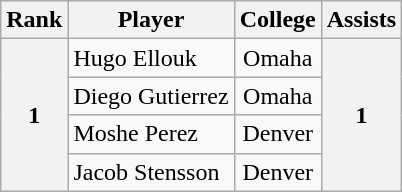<table class="wikitable" style="text-align:center">
<tr>
<th>Rank</th>
<th>Player</th>
<th>College</th>
<th>Assists</th>
</tr>
<tr>
<th rowspan="4">1</th>
<td align="left"> Hugo Ellouk</td>
<td>Omaha</td>
<th rowspan="4">1</th>
</tr>
<tr>
<td align="left"> Diego Gutierrez</td>
<td>Omaha</td>
</tr>
<tr>
<td align="left"> Moshe Perez</td>
<td>Denver</td>
</tr>
<tr>
<td align="left"> Jacob Stensson</td>
<td>Denver</td>
</tr>
</table>
